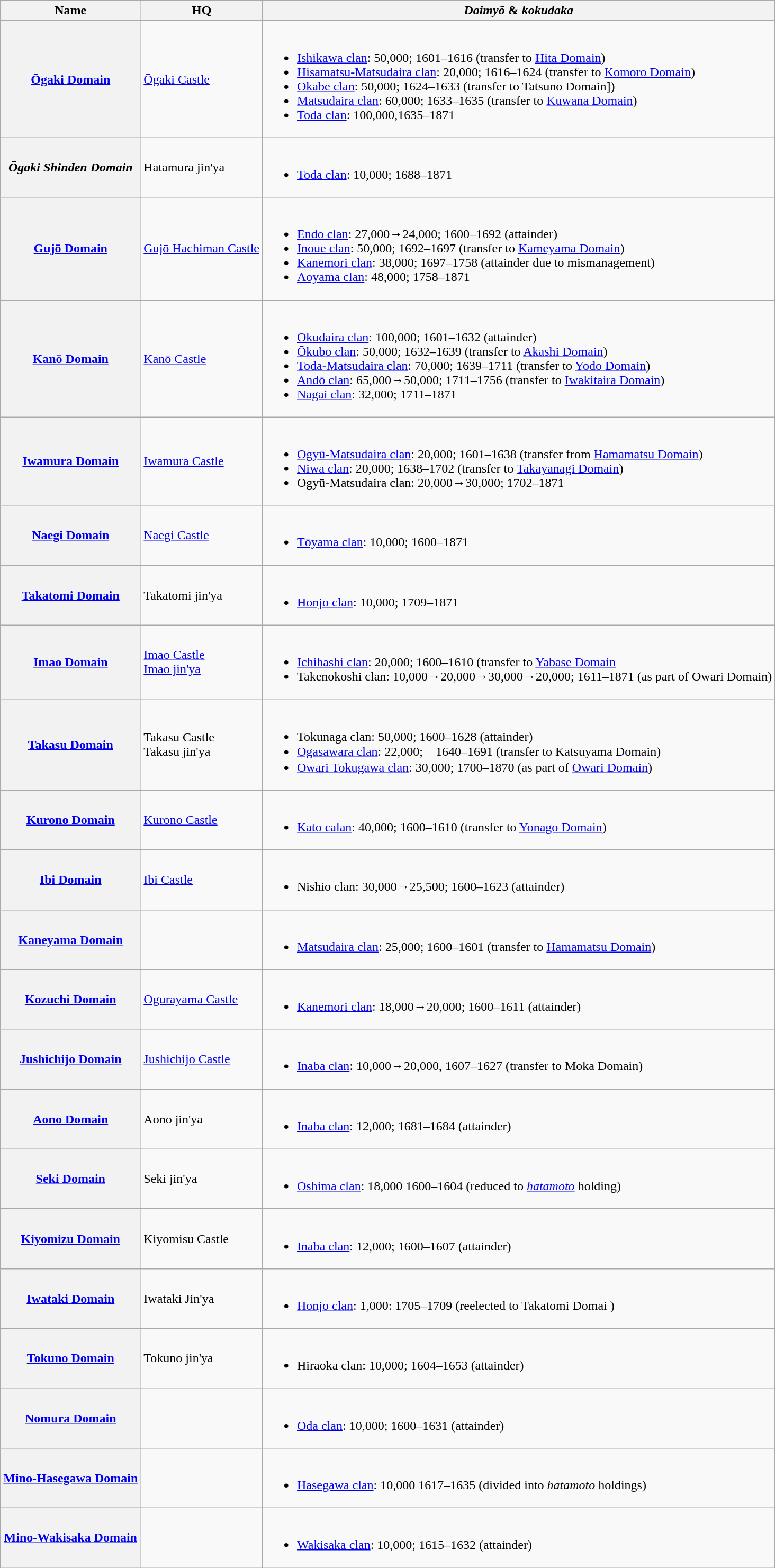<table class="wikitable">
<tr>
<th>Name</th>
<th>HQ</th>
<th><em>Daimyō</em> & <em>kokudaka</em></th>
</tr>
<tr>
<th><a href='#'>Ōgaki Domain</a></th>
<td><a href='#'>Ōgaki Castle</a></td>
<td><br><ul><li><a href='#'>Ishikawa clan</a>: 50,000; 1601–1616 (transfer to <a href='#'>Hita Domain</a>)</li><li><a href='#'>Hisamatsu-Matsudaira clan</a>: 20,000; 1616–1624 (transfer to <a href='#'>Komoro Domain</a>)</li><li><a href='#'>Okabe clan</a>: 50,000; 1624–1633 (transfer to Tatsuno Domain])</li><li><a href='#'>Matsudaira clan</a>: 60,000; 1633–1635 (transfer to <a href='#'>Kuwana Domain</a>)</li><li><a href='#'>Toda clan</a>: 100,000,1635–1871</li></ul></td>
</tr>
<tr>
<th><em>Ōgaki Shinden Domain</em></th>
<td>Hatamura jin'ya</td>
<td><br><ul><li><a href='#'>Toda clan</a>: 10,000; 1688–1871</li></ul></td>
</tr>
<tr>
<th><a href='#'>Gujō Domain</a></th>
<td><a href='#'>Gujō Hachiman Castle </a></td>
<td><br><ul><li><a href='#'>Endo clan</a>: 27,000→24,000; 1600–1692 (attainder)</li><li><a href='#'>Inoue clan</a>: 50,000; 1692–1697 (transfer to <a href='#'>Kameyama Domain</a>)</li><li><a href='#'>Kanemori clan</a>: 38,000; 1697–1758 (attainder due to mismanagement)</li><li><a href='#'>Aoyama clan</a>: 48,000; 1758–1871</li></ul></td>
</tr>
<tr>
<th><a href='#'>Kanō Domain</a></th>
<td><a href='#'>Kanō Castle </a></td>
<td><br><ul><li><a href='#'>Okudaira clan</a>: 100,000; 1601–1632 (attainder)</li><li><a href='#'>Ōkubo clan</a>: 50,000; 1632–1639 (transfer to <a href='#'>Akashi Domain</a>)</li><li><a href='#'>Toda-Matsudaira clan</a>: 70,000; 1639–1711 (transfer to <a href='#'>Yodo Domain</a>)</li><li><a href='#'>Andō clan</a>: 65,000→50,000; 1711–1756 (transfer to <a href='#'>Iwakitaira Domain</a>)</li><li><a href='#'>Nagai clan</a>: 32,000; 1711–1871</li></ul></td>
</tr>
<tr>
<th><a href='#'>Iwamura Domain</a></th>
<td><a href='#'>Iwamura Castle</a></td>
<td><br><ul><li><a href='#'>Ogyū-Matsudaira clan</a>: 20,000; 1601–1638 (transfer from <a href='#'>Hamamatsu Domain</a>)</li><li><a href='#'>Niwa clan</a>: 20,000; 1638–1702 (transfer to <a href='#'>Takayanagi Domain</a>)</li><li>Ogyū-Matsudaira clan: 20,000→30,000; 1702–1871</li></ul></td>
</tr>
<tr>
<th><a href='#'>Naegi Domain</a></th>
<td><a href='#'>Naegi Castle</a></td>
<td><br><ul><li><a href='#'>Tōyama clan</a>: 10,000; 1600–1871</li></ul></td>
</tr>
<tr>
<th><a href='#'>Takatomi Domain</a></th>
<td>Takatomi jin'ya</td>
<td><br><ul><li><a href='#'>Honjo clan</a>: 10,000; 1709–1871</li></ul></td>
</tr>
<tr>
<th><a href='#'>Imao Domain</a></th>
<td><a href='#'>Imao Castle</a><br><a href='#'>Imao jin'ya</a></td>
<td><br><ul><li><a href='#'>Ichihashi clan</a>: 20,000; 1600–1610 (transfer to <a href='#'>Yabase Domain</a></li><li>Takenokoshi clan: 10,000→20,000→30,000→20,000; 1611–1871 (as part of Owari Domain)</li></ul></td>
</tr>
<tr>
<th><a href='#'>Takasu Domain</a></th>
<td>Takasu Castle<br>Takasu jin'ya</td>
<td><br><ul><li>Tokunaga clan: 50,000; 1600–1628 (attainder)</li><li><a href='#'>Ogasawara clan</a>: 22,000;　1640–1691 (transfer to Katsuyama Domain)</li><li><a href='#'>Owari Tokugawa clan</a>: 30,000; 1700–1870 (as part of <a href='#'>Owari Domain</a>)</li></ul></td>
</tr>
<tr>
<th><a href='#'>Kurono Domain</a></th>
<td><a href='#'>Kurono Castle</a></td>
<td><br><ul><li><a href='#'>Kato calan</a>: 40,000; 1600–1610 (transfer to <a href='#'>Yonago Domain</a>)</li></ul></td>
</tr>
<tr>
<th><a href='#'>Ibi Domain</a></th>
<td><a href='#'>Ibi Castle</a></td>
<td><br><ul><li>Nishio clan: 30,000→25,500; 1600–1623 (attainder)</li></ul></td>
</tr>
<tr>
<th><a href='#'>Kaneyama Domain</a></th>
<td></td>
<td><br><ul><li><a href='#'>Matsudaira clan</a>: 25,000; 1600–1601 (transfer to <a href='#'>Hamamatsu Domain</a>)</li></ul></td>
</tr>
<tr>
<th><a href='#'>Kozuchi Domain</a></th>
<td><a href='#'>Ogurayama Castle</a></td>
<td><br><ul><li><a href='#'>Kanemori clan</a>: 18,000→20,000; 1600–1611 (attainder)</li></ul></td>
</tr>
<tr>
<th><a href='#'>Jushichijo Domain</a></th>
<td><a href='#'>Jushichijo Castle</a></td>
<td><br><ul><li><a href='#'>Inaba clan</a>: 10,000→20,000, 1607–1627 (transfer to Moka Domain)</li></ul></td>
</tr>
<tr>
<th><a href='#'>Aono Domain</a></th>
<td>Aono jin'ya</td>
<td><br><ul><li><a href='#'>Inaba clan</a>: 12,000; 1681–1684 (attainder)</li></ul></td>
</tr>
<tr>
<th><a href='#'>Seki Domain</a></th>
<td>Seki jin'ya</td>
<td><br><ul><li><a href='#'>Oshima clan</a>: 18,000 1600–1604 (reduced to <em><a href='#'>hatamoto</a></em> holding)</li></ul></td>
</tr>
<tr>
<th><a href='#'>Kiyomizu Domain</a></th>
<td>Kiyomisu Castle</td>
<td><br><ul><li><a href='#'>Inaba clan</a>: 12,000; 1600–1607 (attainder)</li></ul></td>
</tr>
<tr>
<th><a href='#'>Iwataki Domain</a></th>
<td>Iwataki Jin'ya</td>
<td><br><ul><li><a href='#'>Honjo clan</a>: 1,000: 1705–1709 (reelected to Takatomi Domai )</li></ul></td>
</tr>
<tr>
<th><a href='#'>Tokuno Domain</a></th>
<td>Tokuno jin'ya</td>
<td><br><ul><li>Hiraoka clan: 10,000; 1604–1653 (attainder)</li></ul></td>
</tr>
<tr>
<th><a href='#'>Nomura Domain</a></th>
<td></td>
<td><br><ul><li><a href='#'>Oda clan</a>: 10,000; 1600–1631 (attainder)</li></ul></td>
</tr>
<tr>
<th><a href='#'>Mino-Hasegawa Domain</a></th>
<td></td>
<td><br><ul><li><a href='#'>Hasegawa clan</a>: 10,000 1617–1635 (divided into <em>hatamoto</em> holdings)</li></ul></td>
</tr>
<tr>
<th><a href='#'>Mino-Wakisaka Domain</a></th>
<td></td>
<td><br><ul><li><a href='#'>Wakisaka clan</a>: 10,000; 1615–1632 (attainder)</li></ul></td>
</tr>
</table>
